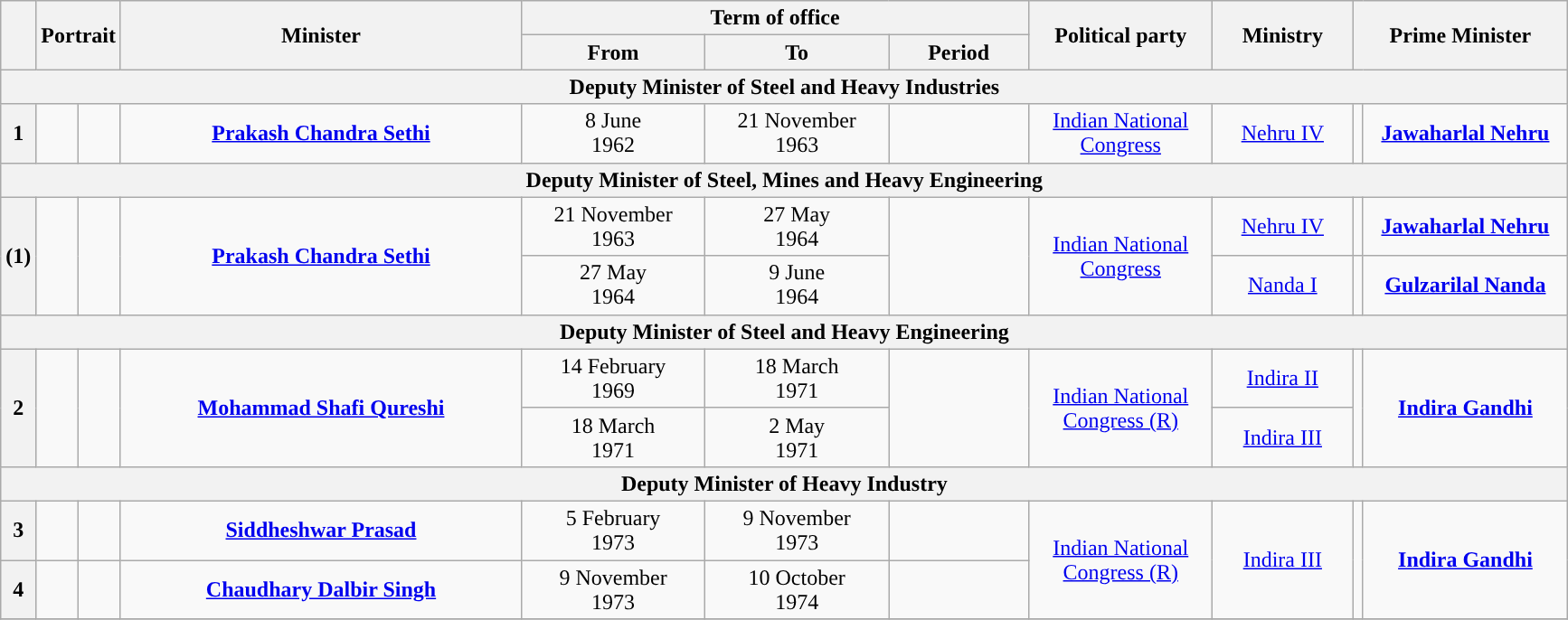<table class="wikitable" style="text-align:center">
<tr>
<th rowspan="2"></th>
<th rowspan="2" colspan="2">Portrait</th>
<th rowspan="2" style="width:18em">Minister<br></th>
<th colspan="3">Term of office</th>
<th rowspan="2" style="width:8em">Political party</th>
<th rowspan="2" style="width:6em">Ministry</th>
<th rowspan="2" colspan="2">Prime Minister</th>
</tr>
<tr>
<th style="width:8em">From</th>
<th style="width:8em">To</th>
<th style="width:6em">Period</th>
</tr>
<tr>
<th colspan="11">Deputy Minister of Steel and Heavy Industries</th>
</tr>
<tr>
<th>1</th>
<td></td>
<td></td>
<td><strong><a href='#'>Prakash Chandra Sethi</a></strong><br></td>
<td>8 June<br>1962</td>
<td>21 November<br>1963</td>
<td><strong></strong></td>
<td><a href='#'>Indian National Congress</a></td>
<td><a href='#'>Nehru IV</a></td>
<td></td>
<td style="width:9em"><strong><a href='#'>Jawaharlal Nehru</a></strong></td>
</tr>
<tr>
<th colspan="11">Deputy Minister of Steel, Mines and Heavy Engineering</th>
</tr>
<tr>
<th rowspan="2">(1)</th>
<td rowspan="2"></td>
<td rowspan="2"></td>
<td rowspan="2"><strong><a href='#'>Prakash Chandra Sethi</a></strong><br></td>
<td>21 November<br>1963</td>
<td>27 May<br>1964</td>
<td rowspan="2"><strong></strong></td>
<td rowspan="2"><a href='#'>Indian National Congress</a></td>
<td><a href='#'>Nehru IV</a></td>
<td></td>
<td><strong><a href='#'>Jawaharlal Nehru</a></strong></td>
</tr>
<tr>
<td>27 May<br>1964</td>
<td>9 June<br>1964</td>
<td><a href='#'>Nanda I</a></td>
<td></td>
<td><strong><a href='#'>Gulzarilal Nanda</a></strong></td>
</tr>
<tr>
<th colspan="11">Deputy Minister of Steel and Heavy Engineering</th>
</tr>
<tr>
<th rowspan="2">2</th>
<td rowspan="2"></td>
<td rowspan="2"></td>
<td rowspan="2"><strong><a href='#'>Mohammad Shafi Qureshi</a></strong><br></td>
<td>14 February<br>1969</td>
<td>18 March<br>1971</td>
<td rowspan="2"><strong></strong></td>
<td rowspan="2"><a href='#'>Indian National Congress (R)</a></td>
<td><a href='#'>Indira II</a></td>
<td rowspan="2"></td>
<td rowspan="2"><strong><a href='#'>Indira Gandhi</a></strong></td>
</tr>
<tr>
<td>18 March<br>1971</td>
<td>2 May<br>1971</td>
<td><a href='#'>Indira III</a></td>
</tr>
<tr>
<th colspan="11">Deputy Minister of Heavy Industry</th>
</tr>
<tr>
<th>3</th>
<td></td>
<td></td>
<td><strong><a href='#'>Siddheshwar Prasad</a></strong><br></td>
<td>5 February<br>1973</td>
<td>9 November<br>1973</td>
<td><strong></strong></td>
<td rowspan="2"><a href='#'>Indian National Congress (R)</a></td>
<td rowspan="2"><a href='#'>Indira III</a></td>
<td rowspan="2"></td>
<td rowspan="2"><strong><a href='#'>Indira Gandhi</a></strong></td>
</tr>
<tr>
<th>4</th>
<td></td>
<td></td>
<td><strong><a href='#'>Chaudhary Dalbir Singh</a></strong><br></td>
<td>9 November<br>1973</td>
<td>10 October<br>1974</td>
<td><strong></strong></td>
</tr>
<tr>
</tr>
</table>
